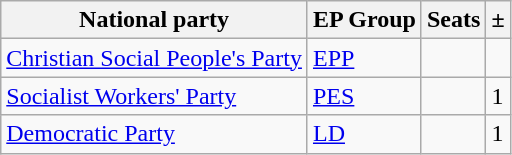<table class="wikitable">
<tr>
<th>National party</th>
<th>EP Group</th>
<th>Seats</th>
<th>±</th>
</tr>
<tr>
<td> <a href='#'>Christian Social People's Party</a></td>
<td> <a href='#'>EPP</a></td>
<td></td>
<td></td>
</tr>
<tr>
<td> <a href='#'>Socialist Workers' Party</a></td>
<td> <a href='#'>PES</a></td>
<td></td>
<td> 1</td>
</tr>
<tr>
<td> <a href='#'>Democratic Party</a></td>
<td> <a href='#'>LD</a></td>
<td></td>
<td> 1</td>
</tr>
</table>
